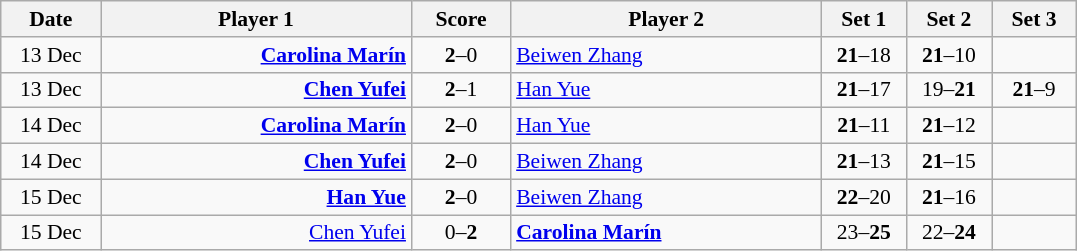<table class="wikitable" style="text-align: center; font-size:90%">
<tr>
<th width="60">Date</th>
<th width="200">Player 1</th>
<th width="60">Score</th>
<th width="200">Player 2</th>
<th width="50">Set 1</th>
<th width="50">Set 2</th>
<th width="50">Set 3</th>
</tr>
<tr>
<td>13 Dec</td>
<td align="right"><strong><a href='#'>Carolina Marín</a> </strong></td>
<td align="center"><strong>2</strong>–0</td>
<td align="left"> <a href='#'>Beiwen Zhang</a></td>
<td><strong>21</strong>–18</td>
<td><strong>21</strong>–10</td>
<td></td>
</tr>
<tr>
<td>13 Dec</td>
<td align="right"><strong><a href='#'>Chen Yufei</a> </strong></td>
<td align="center"><strong>2</strong>–1</td>
<td align="left"> <a href='#'>Han Yue</a></td>
<td><strong>21</strong>–17</td>
<td>19–<strong>21</strong></td>
<td><strong>21</strong>–9</td>
</tr>
<tr>
<td>14 Dec</td>
<td align="right"><strong><a href='#'>Carolina Marín</a> </strong></td>
<td align="center"><strong>2</strong>–0</td>
<td align="left"> <a href='#'>Han Yue</a></td>
<td><strong>21</strong>–11</td>
<td><strong>21</strong>–12</td>
<td></td>
</tr>
<tr>
<td>14 Dec</td>
<td align="right"><strong><a href='#'>Chen Yufei</a> </strong></td>
<td align="center"><strong>2</strong>–0</td>
<td align="left"> <a href='#'>Beiwen Zhang</a></td>
<td><strong>21</strong>–13</td>
<td><strong>21</strong>–15</td>
<td></td>
</tr>
<tr>
<td>15 Dec</td>
<td align="right"><strong><a href='#'>Han Yue</a> </strong></td>
<td align="center"><strong>2</strong>–0</td>
<td align="left"> <a href='#'>Beiwen Zhang</a></td>
<td><strong>22</strong>–20</td>
<td><strong>21</strong>–16</td>
<td></td>
</tr>
<tr>
<td>15 Dec</td>
<td align="right"><a href='#'>Chen Yufei</a> </td>
<td align="center">0–<strong>2</strong></td>
<td align="left"><strong> <a href='#'>Carolina Marín</a></strong></td>
<td>23–<strong>25</strong></td>
<td>22–<strong>24</strong></td>
<td></td>
</tr>
</table>
